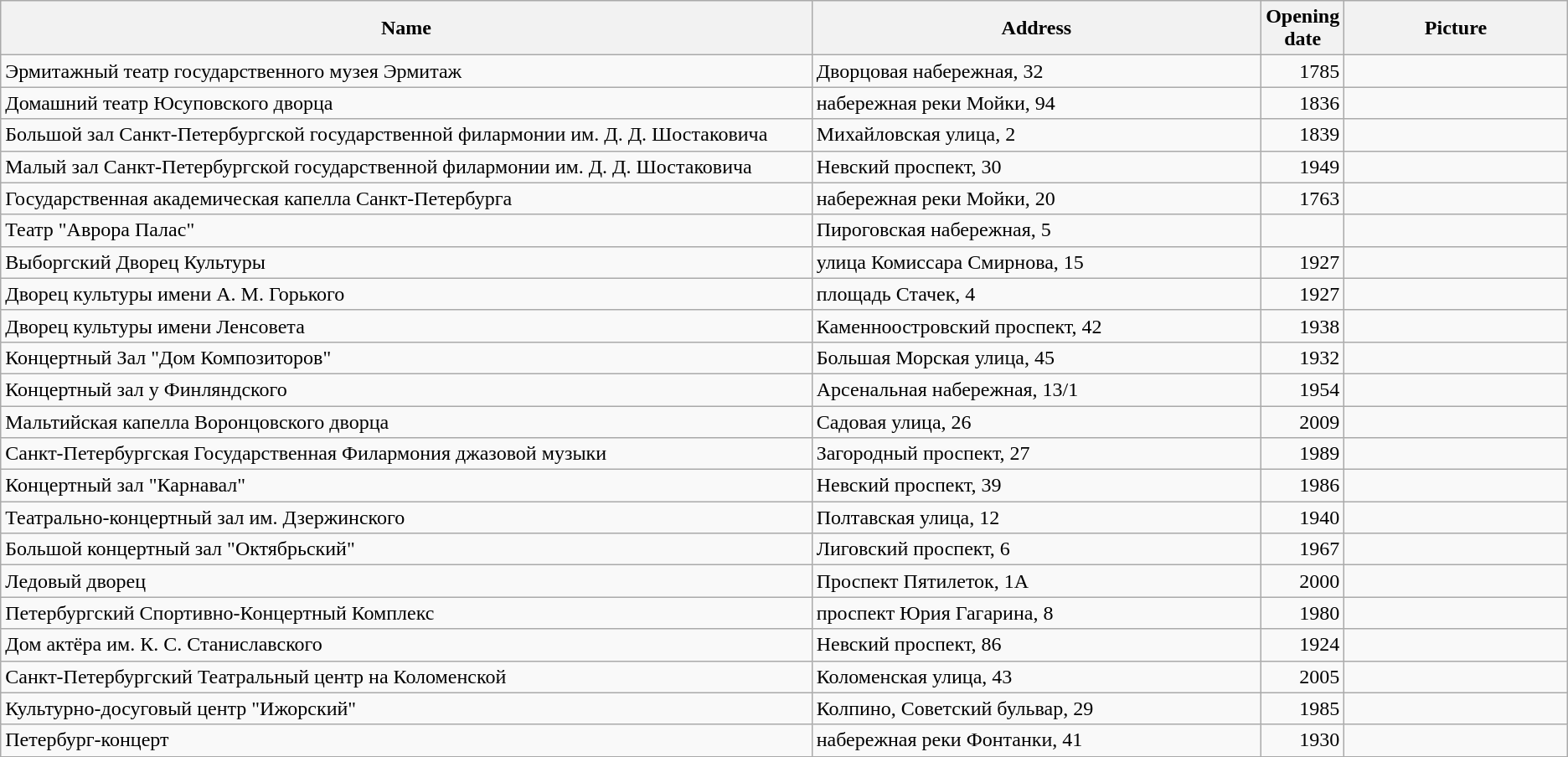<table class="wikitable sortable">
<tr>
<th width="55%">Name</th>
<th width="30%">Address</th>
<th width="80em">Opening date</th>
<th width="15%">Picture</th>
</tr>
<tr>
<td>Эрмитажный театр государственного музея Эрмитаж</td>
<td>Дворцовая набережная, 32</td>
<td align="right">1785</td>
<td></td>
</tr>
<tr>
<td>Домашний театр Юсуповского дворца</td>
<td>набережная реки Мойки, 94</td>
<td align="right">1836</td>
<td></td>
</tr>
<tr>
<td>Большой зал Санкт-Петербургской государственной филармонии им. Д. Д. Шостаковича</td>
<td>Михайловская улица, 2</td>
<td align="right">1839</td>
<td></td>
</tr>
<tr>
<td>Малый зал Санкт-Петербургской государственной филармонии им. Д. Д. Шостаковича</td>
<td>Невский проспект, 30</td>
<td align="right">1949</td>
<td></td>
</tr>
<tr>
<td>Государственная академическая капелла Санкт-Петербурга</td>
<td>набережная реки Мойки, 20</td>
<td align="right">1763</td>
<td></td>
</tr>
<tr>
<td>Театр "Аврора Палас"</td>
<td>Пироговская набережная, 5</td>
<td align="right"></td>
<td></td>
</tr>
<tr>
<td>Выборгский Дворец Культуры</td>
<td>улица Комиссара Смирнова, 15</td>
<td align="right">1927</td>
<td></td>
</tr>
<tr>
<td>Дворец культуры имени А. М. Горького</td>
<td>площадь Стачек, 4</td>
<td align="right">1927</td>
<td></td>
</tr>
<tr>
<td>Дворец культуры имени Ленсовета</td>
<td>Каменноостровский проспект, 42</td>
<td align="right">1938</td>
<td></td>
</tr>
<tr>
<td>Концертный Зал "Дом Композиторов"</td>
<td>Большая Морская улица, 45</td>
<td align="right">1932</td>
<td></td>
</tr>
<tr>
<td>Концертный зал у Финляндского</td>
<td>Арсенальная набережная, 13/1</td>
<td align="right">1954</td>
<td></td>
</tr>
<tr>
<td>Мальтийская капелла Воронцовского дворца</td>
<td>Садовая улица, 26</td>
<td align="right">2009</td>
<td></td>
</tr>
<tr>
<td>Санкт-Петербургская Государственная Филармония джазовой музыки</td>
<td>Загородный проспект, 27</td>
<td align="right">1989</td>
<td></td>
</tr>
<tr>
<td>Концертный зал "Карнавал"</td>
<td>Невский проспект, 39</td>
<td align="right">1986</td>
<td></td>
</tr>
<tr>
<td>Театрально-концертный зал им. Дзержинского</td>
<td>Полтавская улица, 12</td>
<td align="right">1940</td>
<td></td>
</tr>
<tr>
<td>Большой концертный зал "Октябрьский"</td>
<td>Лиговский проспект, 6</td>
<td align="right">1967</td>
<td></td>
</tr>
<tr>
<td>Ледовый дворец</td>
<td>Проспект Пятилеток, 1А</td>
<td align="right">2000</td>
<td></td>
</tr>
<tr>
<td>Петербургский Спортивно-Концертный Комплекс</td>
<td>проспект Юрия Гагарина, 8</td>
<td align="right">1980</td>
<td></td>
</tr>
<tr>
<td>Дом актёра им. К. С. Станиславского</td>
<td>Невский проспект, 86</td>
<td align="right">1924</td>
<td></td>
</tr>
<tr>
<td>Санкт-Петербургский Театральный центр на Коломенской</td>
<td>Коломенская улица, 43</td>
<td align="right">2005</td>
<td></td>
</tr>
<tr>
<td>Культурно-досуговый центр "Ижорский"</td>
<td>Колпино, Советский бульвар, 29</td>
<td align="right">1985</td>
<td></td>
</tr>
<tr>
<td>Петербург-концерт</td>
<td>набережная реки Фонтанки, 41</td>
<td align="right">1930</td>
<td></td>
</tr>
<tr>
</tr>
</table>
